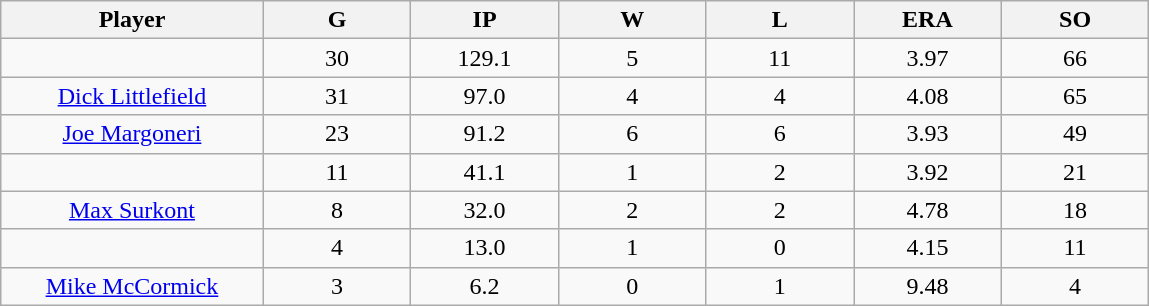<table class="wikitable sortable">
<tr>
<th bgcolor="#DDDDFF" width="16%">Player</th>
<th bgcolor="#DDDDFF" width="9%">G</th>
<th bgcolor="#DDDDFF" width="9%">IP</th>
<th bgcolor="#DDDDFF" width="9%">W</th>
<th bgcolor="#DDDDFF" width="9%">L</th>
<th bgcolor="#DDDDFF" width="9%">ERA</th>
<th bgcolor="#DDDDFF" width="9%">SO</th>
</tr>
<tr align="center">
<td></td>
<td>30</td>
<td>129.1</td>
<td>5</td>
<td>11</td>
<td>3.97</td>
<td>66</td>
</tr>
<tr align="center">
<td><a href='#'>Dick Littlefield</a></td>
<td>31</td>
<td>97.0</td>
<td>4</td>
<td>4</td>
<td>4.08</td>
<td>65</td>
</tr>
<tr align="center">
<td><a href='#'>Joe Margoneri</a></td>
<td>23</td>
<td>91.2</td>
<td>6</td>
<td>6</td>
<td>3.93</td>
<td>49</td>
</tr>
<tr align="center">
<td></td>
<td>11</td>
<td>41.1</td>
<td>1</td>
<td>2</td>
<td>3.92</td>
<td>21</td>
</tr>
<tr align="center">
<td><a href='#'>Max Surkont</a></td>
<td>8</td>
<td>32.0</td>
<td>2</td>
<td>2</td>
<td>4.78</td>
<td>18</td>
</tr>
<tr align="center">
<td></td>
<td>4</td>
<td>13.0</td>
<td>1</td>
<td>0</td>
<td>4.15</td>
<td>11</td>
</tr>
<tr align="center">
<td><a href='#'>Mike McCormick</a></td>
<td>3</td>
<td>6.2</td>
<td>0</td>
<td>1</td>
<td>9.48</td>
<td>4</td>
</tr>
</table>
